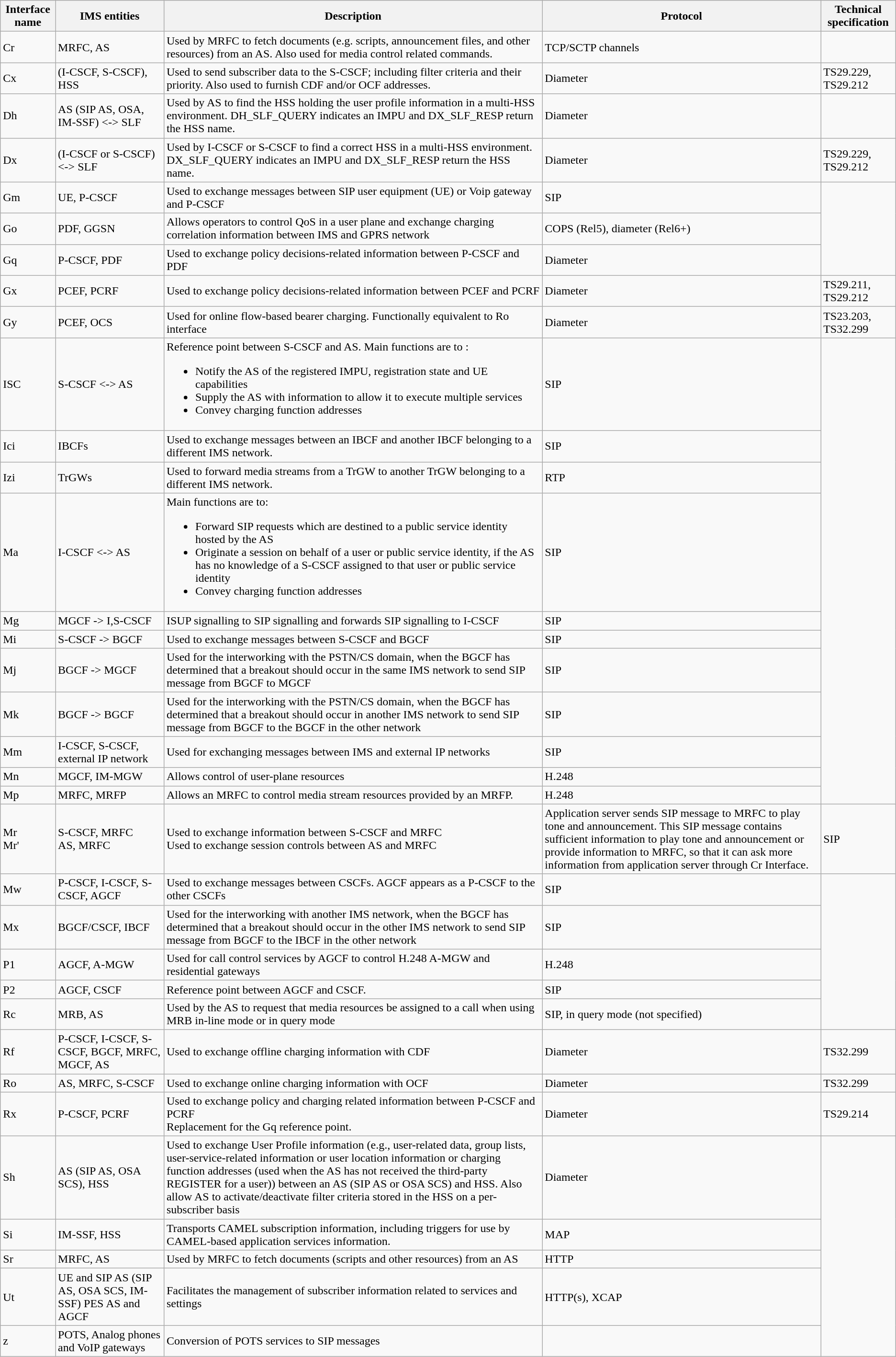<table class="wikitable">
<tr>
<th>Interface name</th>
<th>IMS entities</th>
<th>Description</th>
<th>Protocol</th>
<th>Technical specification</th>
</tr>
<tr>
<td>Cr</td>
<td>MRFC, AS</td>
<td>Used by MRFC to fetch documents (e.g. scripts, announcement files, and other resources) from an AS. Also used for media control related commands.</td>
<td HTTP over dedicated Transmission Control Protocol>TCP/SCTP channels</td>
</tr>
<tr>
<td>Cx</td>
<td>(I-CSCF, S-CSCF), HSS</td>
<td>Used to send subscriber data to the S-CSCF; including filter criteria and their priority. Also used to furnish CDF and/or OCF addresses.</td>
<td>Diameter</td>
<td>TS29.229, TS29.212</td>
</tr>
<tr>
<td>Dh</td>
<td>AS (SIP AS, OSA, IM-SSF) <-> SLF</td>
<td>Used by AS to find the HSS holding the user profile information in a multi-HSS environment. DH_SLF_QUERY indicates an IMPU and DX_SLF_RESP return the HSS name.</td>
<td>Diameter</td>
</tr>
<tr>
<td>Dx</td>
<td>(I-CSCF or S-CSCF) <-> SLF</td>
<td>Used by I-CSCF or S-CSCF to find a correct HSS in a multi-HSS environment. DX_SLF_QUERY indicates an IMPU and DX_SLF_RESP return the HSS name.</td>
<td>Diameter</td>
<td>TS29.229, TS29.212</td>
</tr>
<tr>
<td>Gm</td>
<td>UE, P-CSCF</td>
<td>Used to exchange messages between SIP user equipment (UE) or Voip gateway and P-CSCF</td>
<td>SIP</td>
</tr>
<tr>
<td>Go</td>
<td>PDF, GGSN</td>
<td>Allows operators to control QoS in a user plane and exchange charging correlation information between IMS and GPRS network</td>
<td Common Open Policy Service>COPS (Rel5), diameter (Rel6+)</td>
</tr>
<tr>
<td>Gq</td>
<td>P-CSCF, PDF</td>
<td>Used to exchange policy decisions-related information between P-CSCF and PDF</td>
<td>Diameter</td>
</tr>
<tr>
<td>Gx</td>
<td>PCEF, PCRF</td>
<td>Used to exchange policy decisions-related information between PCEF and PCRF</td>
<td>Diameter</td>
<td>TS29.211, TS29.212</td>
</tr>
<tr>
<td>Gy</td>
<td>PCEF, OCS</td>
<td>Used for online flow-based bearer charging. Functionally equivalent to Ro interface</td>
<td>Diameter</td>
<td>TS23.203, TS32.299</td>
</tr>
<tr>
<td>ISC</td>
<td>S-CSCF <-> AS</td>
<td>Reference point between S-CSCF and AS. Main functions are to :<br><ul><li>Notify the AS of the registered IMPU, registration state and UE capabilities</li><li>Supply the AS with information to allow it to execute multiple services</li><li>Convey charging function addresses</li></ul></td>
<td>SIP</td>
</tr>
<tr>
<td>Ici</td>
<td>IBCFs</td>
<td>Used to exchange messages between an IBCF and another IBCF belonging to a different IMS network.</td>
<td>SIP</td>
</tr>
<tr>
<td>Izi</td>
<td>TrGWs</td>
<td>Used to forward media streams from a TrGW to another TrGW belonging to a different IMS network.</td>
<td>RTP</td>
</tr>
<tr>
<td>Ma</td>
<td>I-CSCF <-> AS</td>
<td>Main functions are to:<br><ul><li>Forward SIP requests which are destined to a public service identity hosted by the AS</li><li>Originate a session on behalf of a user or public service identity, if the AS has no knowledge of a S-CSCF assigned to that user or public service identity</li><li>Convey charging function addresses</li></ul></td>
<td>SIP</td>
</tr>
<tr>
<td>Mg</td>
<td>MGCF -> I,S-CSCF</td>
<td MGCF converts ISDN User Part>ISUP signalling to SIP signalling and forwards SIP signalling to I-CSCF</td>
<td>SIP</td>
</tr>
<tr>
<td>Mi</td>
<td>S-CSCF -> BGCF</td>
<td>Used to exchange messages between S-CSCF and BGCF</td>
<td>SIP</td>
</tr>
<tr>
<td>Mj</td>
<td>BGCF -> MGCF</td>
<td>Used for the interworking with the PSTN/CS domain, when the BGCF has determined that a breakout should occur in the same IMS network to send SIP message from BGCF to MGCF</td>
<td>SIP</td>
</tr>
<tr>
<td>Mk</td>
<td>BGCF -> BGCF</td>
<td>Used for the interworking with the PSTN/CS domain, when the BGCF has determined that a breakout should occur in another IMS network to send SIP message from BGCF to the BGCF in the other network</td>
<td>SIP</td>
</tr>
<tr>
<td>Mm</td>
<td>I-CSCF, S-CSCF, external IP network</td>
<td>Used for exchanging messages between IMS and external IP networks</td>
<td>SIP</td>
</tr>
<tr>
<td>Mn</td>
<td>MGCF, IM-MGW</td>
<td>Allows control of user-plane resources</td>
<td Megaco>H.248</td>
</tr>
<tr>
<td>Mp</td>
<td>MRFC, MRFP</td>
<td>Allows an MRFC to control media stream resources provided by an MRFP.</td>
<td Megaco>H.248</td>
</tr>
<tr>
<td>Mr<br>Mr'</td>
<td>S-CSCF, MRFC<br>AS, MRFC</td>
<td>Used to exchange information between S-CSCF and MRFC<br>Used to exchange session controls between AS and MRFC</td>
<td>Application server sends SIP message to MRFC to play tone and announcement. This SIP message contains sufficient information to play tone and announcement or provide information to MRFC, so that it can ask more information from application server through Cr Interface.</td>
<td>SIP</td>
</tr>
<tr>
<td>Mw</td>
<td>P-CSCF, I-CSCF, S-CSCF, AGCF</td>
<td>Used to exchange messages between CSCFs. AGCF appears as a P-CSCF to the other CSCFs</td>
<td>SIP</td>
</tr>
<tr>
<td>Mx</td>
<td>BGCF/CSCF, IBCF</td>
<td>Used for the interworking with another IMS network, when the BGCF has determined that a breakout should occur in the other IMS network to send SIP message from BGCF to the IBCF in the other network</td>
<td>SIP</td>
</tr>
<tr>
<td>P1</td>
<td>AGCF, A-MGW</td>
<td>Used for call control services by AGCF to control H.248 A-MGW and residential gateways</td>
<td>H.248</td>
</tr>
<tr>
<td>P2</td>
<td>AGCF, CSCF</td>
<td>Reference point between AGCF and CSCF.</td>
<td>SIP</td>
</tr>
<tr>
<td>Rc</td>
<td>MRB, AS</td>
<td>Used by the AS to request that media resources be assigned to a call when using MRB in-line mode or in query mode</td>
<td>SIP, in query mode (not specified)</td>
</tr>
<tr>
<td>Rf</td>
<td>P-CSCF, I-CSCF, S-CSCF, BGCF, MRFC, MGCF, AS</td>
<td>Used to exchange offline charging information with CDF</td>
<td>Diameter</td>
<td>TS32.299</td>
</tr>
<tr>
<td>Ro</td>
<td>AS, MRFC, S-CSCF</td>
<td>Used to exchange online charging information with OCF</td>
<td>Diameter</td>
<td>TS32.299</td>
</tr>
<tr>
<td>Rx</td>
<td>P-CSCF, PCRF</td>
<td>Used to exchange policy and charging related information between P-CSCF and PCRF<br>Replacement for the Gq reference point.</td>
<td>Diameter</td>
<td>TS29.214</td>
</tr>
<tr>
<td>Sh</td>
<td>AS (SIP AS, OSA SCS), HSS</td>
<td>Used to exchange User Profile information (e.g., user-related data, group lists, user-service-related information or user location information or charging function addresses (used when the AS has not received the third-party REGISTER for a user)) between an AS (SIP AS or OSA SCS) and HSS. Also allow AS to activate/deactivate filter criteria stored in the HSS on a per-subscriber basis</td>
<td>Diameter</td>
</tr>
<tr>
<td>Si</td>
<td>IM-SSF, HSS</td>
<td>Transports CAMEL subscription information, including triggers for use by CAMEL-based application services information.</td>
<td Mobile Application Part>MAP</td>
</tr>
<tr>
<td>Sr</td>
<td>MRFC, AS</td>
<td>Used by MRFC to fetch documents (scripts and other resources) from an AS</td>
<td>HTTP</td>
</tr>
<tr>
<td>Ut</td>
<td>UE and SIP AS (SIP AS, OSA SCS, IM-SSF) PES AS and AGCF</td>
<td>Facilitates the management of subscriber information related to services and settings</td>
<td>HTTP(s), XCAP</td>
</tr>
<tr>
<td>z</td>
<td>POTS, Analog phones and VoIP gateways</td>
<td>Conversion of POTS services to SIP messages</td>
<td></td>
</tr>
</table>
